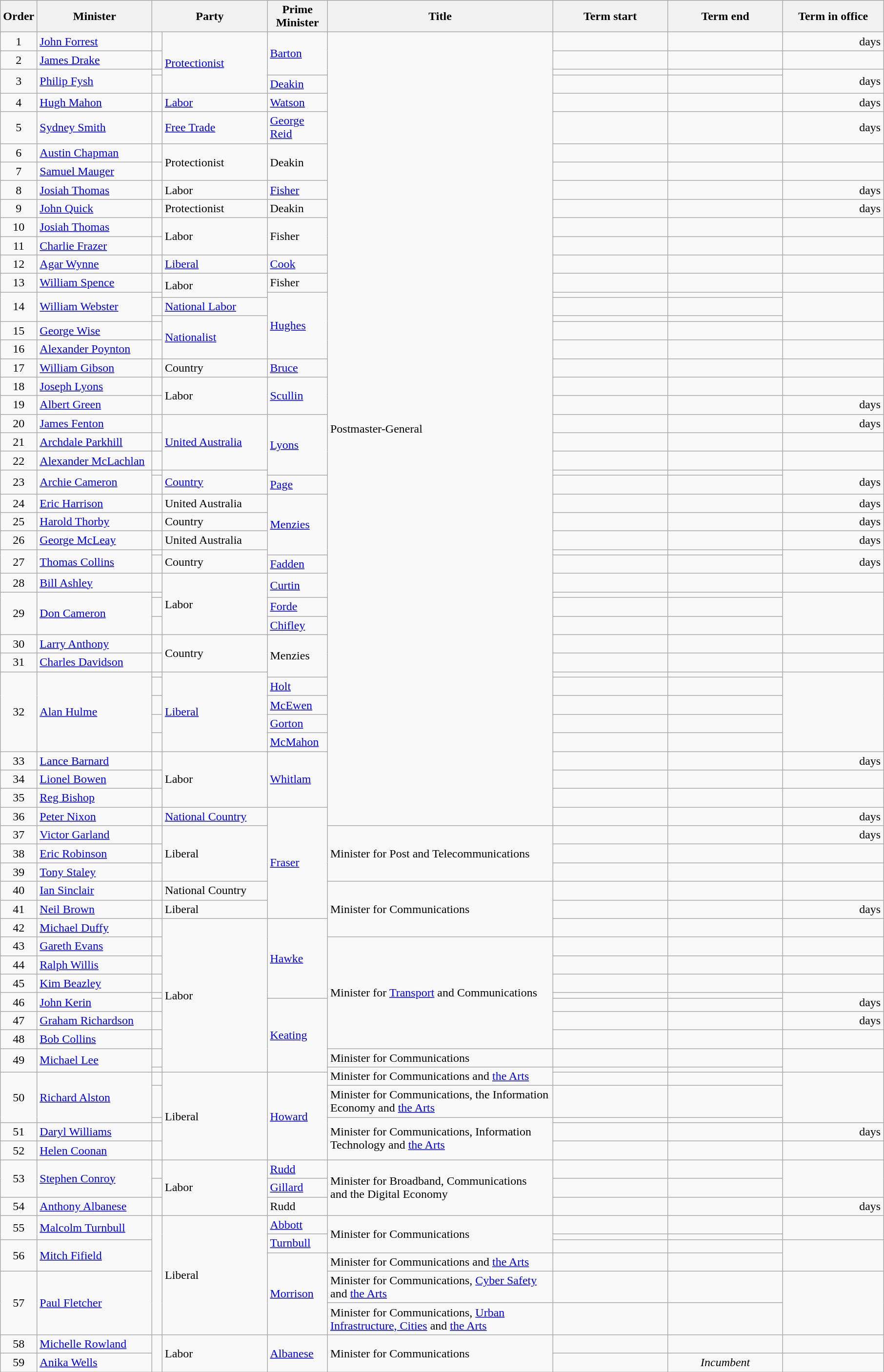<table class="wikitable">
<tr>
<th width=5>Order</th>
<th width=150>Minister</th>
<th width=150 colspan="2">Party</th>
<th width=75>Prime Minister</th>
<th width=300>Title</th>
<th width=150>Term start</th>
<th width=150>Term end</th>
<th width=130>Term in office</th>
</tr>
<tr>
<td align=center>1</td>
<td><a href='#'>John Forrest</a></td>
<td> </td>
<td rowspan="4"><a href='#'>Protectionist</a></td>
<td rowspan=3><a href='#'>Barton</a></td>
<td rowspan="47">Postmaster-General</td>
<td align=center></td>
<td align=center></td>
<td align=right> days</td>
</tr>
<tr>
<td align=center>2</td>
<td><a href='#'>James Drake</a></td>
<td></td>
<td align=center></td>
<td align=center></td>
<td align=right></td>
</tr>
<tr>
<td rowspan=2 align=center>3</td>
<td rowspan=2><a href='#'>Philip Fysh</a></td>
<td></td>
<td align=center></td>
<td align=center></td>
<td rowspan=2 align=right> days</td>
</tr>
<tr>
<td></td>
<td><a href='#'>Deakin</a></td>
<td align=center></td>
<td align=center></td>
</tr>
<tr>
<td align=center>4</td>
<td><a href='#'>Hugh Mahon</a></td>
<td></td>
<td><a href='#'>Labor</a></td>
<td><a href='#'>Watson</a></td>
<td align=center></td>
<td align=center></td>
<td align=right> days</td>
</tr>
<tr>
<td align=center>5</td>
<td><a href='#'>Sydney Smith</a></td>
<td></td>
<td><a href='#'>Free Trade</a></td>
<td><a href='#'>George Reid</a></td>
<td align=center></td>
<td align=center></td>
<td align=right> days</td>
</tr>
<tr>
<td align=center>6</td>
<td><a href='#'>Austin Chapman</a></td>
<td></td>
<td rowspan=2>Protectionist</td>
<td rowspan=2>Deakin</td>
<td align=center></td>
<td align=center></td>
<td align=right></td>
</tr>
<tr>
<td align=center>7</td>
<td><a href='#'>Samuel Mauger</a></td>
<td></td>
<td align=center></td>
<td align=center></td>
<td align=right></td>
</tr>
<tr>
<td align=center>8</td>
<td><a href='#'>Josiah Thomas</a></td>
<td></td>
<td>Labor</td>
<td><a href='#'>Fisher</a></td>
<td align=center></td>
<td align=center></td>
<td align=right> days</td>
</tr>
<tr>
<td align=center>9</td>
<td><a href='#'>John Quick</a></td>
<td></td>
<td>Protectionist</td>
<td>Deakin</td>
<td align=center></td>
<td align=center></td>
<td align=right> days</td>
</tr>
<tr>
<td align=center>10</td>
<td><a href='#'>Josiah Thomas</a></td>
<td></td>
<td rowspan=2>Labor</td>
<td rowspan=2>Fisher</td>
<td align=center></td>
<td align=center></td>
<td align=right></td>
</tr>
<tr>
<td align=center>11</td>
<td><a href='#'>Charlie Frazer</a></td>
<td></td>
<td align=center></td>
<td align=center></td>
<td align=right></td>
</tr>
<tr>
<td align=center>12</td>
<td><a href='#'>Agar Wynne</a></td>
<td></td>
<td><a href='#'>Liberal</a></td>
<td><a href='#'>Cook</a></td>
<td align=center></td>
<td align=center></td>
<td align=right></td>
</tr>
<tr>
<td align=center>13</td>
<td><a href='#'>William Spence</a></td>
<td></td>
<td rowspan=2>Labor</td>
<td>Fisher</td>
<td align=center></td>
<td align=center></td>
<td align=right></td>
</tr>
<tr>
<td rowspan=3 align=center>14</td>
<td rowspan=3><a href='#'>William Webster</a></td>
<td></td>
<td rowspan=5><a href='#'>Hughes</a></td>
<td align=center></td>
<td align=center></td>
<td rowspan=3 align=right></td>
</tr>
<tr>
<td></td>
<td><a href='#'>National Labor</a></td>
<td align=center></td>
<td align=center></td>
</tr>
<tr>
<td></td>
<td rowspan=3><a href='#'>Nationalist</a></td>
<td align=center></td>
<td align=center></td>
</tr>
<tr>
<td align=center>15</td>
<td><a href='#'>George Wise</a></td>
<td></td>
<td align=center></td>
<td align=center></td>
<td align=right></td>
</tr>
<tr>
<td align=center>16</td>
<td><a href='#'>Alexander Poynton</a></td>
<td></td>
<td align=center></td>
<td align=center></td>
<td align=right></td>
</tr>
<tr>
<td align=center>17</td>
<td><a href='#'>William Gibson</a></td>
<td></td>
<td rowspan=1>Country</td>
<td rowspan=1><a href='#'>Bruce</a></td>
<td align=center></td>
<td align=center></td>
<td align=right></td>
</tr>
<tr>
<td align=center>18</td>
<td><a href='#'>Joseph Lyons</a></td>
<td></td>
<td rowspan=2>Labor</td>
<td rowspan=2><a href='#'>Scullin</a></td>
<td align=center></td>
<td align=center></td>
<td align=right></td>
</tr>
<tr>
<td align=center>19</td>
<td><a href='#'>Albert Green</a></td>
<td></td>
<td align=center></td>
<td align=center></td>
<td align=right> days</td>
</tr>
<tr>
<td align=center>20</td>
<td><a href='#'>James Fenton</a></td>
<td></td>
<td rowspan=3><a href='#'>United Australia</a></td>
<td rowspan=4><a href='#'>Lyons</a></td>
<td align=center></td>
<td align=center></td>
<td align=right> days</td>
</tr>
<tr>
<td align=center>21</td>
<td><a href='#'>Archdale Parkhill</a></td>
<td></td>
<td align=center></td>
<td align=center></td>
<td align=right></td>
</tr>
<tr>
<td align=center>22</td>
<td><a href='#'>Alexander McLachlan</a></td>
<td></td>
<td align=center></td>
<td align=center></td>
<td align=right></td>
</tr>
<tr>
<td rowspan=2 align=center>23</td>
<td rowspan=2><a href='#'>Archie Cameron</a></td>
<td></td>
<td rowspan=2><a href='#'>Country</a></td>
<td align=center></td>
<td align=center></td>
<td rowspan=2 align=right> days</td>
</tr>
<tr>
<td></td>
<td><a href='#'>Page</a></td>
<td align=center></td>
<td align=center></td>
</tr>
<tr>
<td align=center>24</td>
<td><a href='#'>Eric Harrison</a></td>
<td></td>
<td>United Australia</td>
<td rowspan=4><a href='#'>Menzies</a></td>
<td align=center></td>
<td align=center></td>
<td align=right> days</td>
</tr>
<tr>
<td align=center>25</td>
<td><a href='#'>Harold Thorby</a></td>
<td></td>
<td>Country</td>
<td align=center></td>
<td align=center></td>
<td align=right> days</td>
</tr>
<tr>
<td align=center>26</td>
<td><a href='#'>George McLeay</a></td>
<td></td>
<td>United Australia</td>
<td align=center></td>
<td align=center></td>
<td align=right> days</td>
</tr>
<tr>
<td rowspan=2 align=center>27</td>
<td rowspan=2><a href='#'>Thomas Collins</a></td>
<td></td>
<td rowspan=2>Country</td>
<td align=center></td>
<td align=center></td>
<td rowspan=2 align=right> days</td>
</tr>
<tr>
<td></td>
<td><a href='#'>Fadden</a></td>
<td align=center></td>
<td align=center></td>
</tr>
<tr>
<td align=center>28</td>
<td><a href='#'>Bill Ashley</a></td>
<td></td>
<td rowspan=4>Labor</td>
<td rowspan=2><a href='#'>Curtin</a></td>
<td align=center></td>
<td align=center></td>
<td align=right></td>
</tr>
<tr>
<td rowspan=3 align=center>29</td>
<td rowspan=3><a href='#'>Don Cameron</a></td>
<td></td>
<td align=center></td>
<td align=center></td>
<td rowspan=3 align=right></td>
</tr>
<tr>
<td></td>
<td><a href='#'>Forde</a></td>
<td align=center></td>
<td align=center></td>
</tr>
<tr>
<td></td>
<td><a href='#'>Chifley</a></td>
<td align=center></td>
<td align=center></td>
</tr>
<tr>
<td align=center>30</td>
<td><a href='#'>Larry Anthony</a></td>
<td></td>
<td rowspan=2>Country</td>
<td rowspan=3>Menzies</td>
<td align=center></td>
<td align=center></td>
<td align=right></td>
</tr>
<tr>
<td align=center>31</td>
<td><a href='#'>Charles Davidson</a></td>
<td></td>
<td align=center></td>
<td align=center></td>
<td align=right></td>
</tr>
<tr>
<td rowspan=5 align=center>32</td>
<td rowspan=5><a href='#'>Alan Hulme</a></td>
<td></td>
<td rowspan=5><a href='#'>Liberal</a></td>
<td align=center></td>
<td align=center></td>
<td rowspan=5 align=right><strong></strong></td>
</tr>
<tr>
<td></td>
<td><a href='#'>Holt</a></td>
<td align=center></td>
<td align=center></td>
</tr>
<tr>
<td></td>
<td><a href='#'>McEwen</a></td>
<td align=center></td>
<td align=center></td>
</tr>
<tr>
<td></td>
<td><a href='#'>Gorton</a></td>
<td align=center></td>
<td align=center></td>
</tr>
<tr>
<td></td>
<td><a href='#'>McMahon</a></td>
<td align=center></td>
<td align=center></td>
</tr>
<tr>
<td align=center>33</td>
<td><a href='#'>Lance Barnard</a></td>
<td></td>
<td rowspan=3>Labor</td>
<td rowspan=3><a href='#'>Whitlam</a></td>
<td align=center></td>
<td align=center></td>
<td align=right> days</td>
</tr>
<tr>
<td align=center>34</td>
<td><a href='#'>Lionel Bowen</a></td>
<td></td>
<td align=center></td>
<td align=center></td>
<td align=right></td>
</tr>
<tr>
<td align=center>35</td>
<td><a href='#'>Reg Bishop</a></td>
<td></td>
<td align=center></td>
<td align=center></td>
<td align=right></td>
</tr>
<tr>
<td align=center>36</td>
<td><a href='#'>Peter Nixon</a></td>
<td></td>
<td><a href='#'>National Country</a></td>
<td rowspan=6><a href='#'>Fraser</a></td>
<td align=center></td>
<td align=center></td>
<td align=right> days</td>
</tr>
<tr>
<td align=center>37</td>
<td><a href='#'>Victor Garland</a></td>
<td></td>
<td rowspan="3">Liberal</td>
<td rowspan="3">Minister for Post and Telecommunications</td>
<td align=center></td>
<td align=center></td>
<td align=right> days</td>
</tr>
<tr>
<td align=center>38</td>
<td><a href='#'>Eric Robinson</a></td>
<td></td>
<td align=center></td>
<td align=center></td>
<td align=right></td>
</tr>
<tr>
<td align=center>39</td>
<td><a href='#'>Tony Staley</a></td>
<td></td>
<td align=center></td>
<td align=center></td>
<td align=right></td>
</tr>
<tr>
<td align=center>40</td>
<td><a href='#'>Ian Sinclair</a></td>
<td></td>
<td>National Country</td>
<td rowspan="3">Minister for Communications</td>
<td align=center></td>
<td align=center></td>
<td align=right></td>
</tr>
<tr>
<td align=center>41</td>
<td><a href='#'>Neil Brown</a></td>
<td></td>
<td>Liberal</td>
<td align=center></td>
<td align=center></td>
<td align=right> days</td>
</tr>
<tr>
<td align=center>42</td>
<td><a href='#'>Michael Duffy</a></td>
<td></td>
<td rowspan=10>Labor</td>
<td rowspan=5><a href='#'>Hawke</a></td>
<td align=center></td>
<td align=center></td>
<td align=right></td>
</tr>
<tr>
<td align=center>43</td>
<td><a href='#'>Gareth Evans</a></td>
<td></td>
<td rowspan=7>Minister for <a href='#'>Transport</a> and Communications</td>
<td align=center></td>
<td align=center></td>
<td align=right></td>
</tr>
<tr>
<td align=center>44</td>
<td><a href='#'>Ralph Willis</a></td>
<td></td>
<td align=center></td>
<td align=center></td>
<td align=right></td>
</tr>
<tr>
<td align=center>45</td>
<td><a href='#'>Kim Beazley</a></td>
<td></td>
<td align=center></td>
<td align=center></td>
<td align=right></td>
</tr>
<tr>
<td rowspan=2 align=center>46</td>
<td rowspan=2><a href='#'>John Kerin</a></td>
<td></td>
<td align=center></td>
<td align=center></td>
<td rowspan=2 align=right> days</td>
</tr>
<tr>
<td></td>
<td rowspan=5><a href='#'>Keating</a></td>
<td align=center></td>
<td align=center></td>
</tr>
<tr>
<td align=center>47</td>
<td><a href='#'>Graham Richardson</a></td>
<td></td>
<td align=center></td>
<td align=center></td>
<td align=right> days</td>
</tr>
<tr>
<td align=center>48</td>
<td><a href='#'>Bob Collins</a></td>
<td></td>
<td align=center></td>
<td align=center></td>
<td align=right></td>
</tr>
<tr>
<td rowspan=2 align=center>49</td>
<td rowspan="2"><a href='#'>Michael Lee</a></td>
<td></td>
<td>Minister for Communications</td>
<td align=center></td>
<td align=center></td>
<td rowspan=2 align=right></td>
</tr>
<tr>
<td></td>
<td rowspan="2">Minister for Communications and <a href='#'>the Arts</a></td>
<td align=center></td>
<td align=center></td>
</tr>
<tr>
<td rowspan=3 align=center>50</td>
<td rowspan=3><a href='#'>Richard Alston</a></td>
<td></td>
<td rowspan=5>Liberal</td>
<td rowspan=5><a href='#'>Howard</a></td>
<td align=center></td>
<td align=center></td>
<td rowspan=3 align=right></td>
</tr>
<tr>
<td></td>
<td>Minister for Communications, the Information Economy and <a href='#'>the Arts</a></td>
<td align=center></td>
<td align=center></td>
</tr>
<tr>
<td></td>
<td rowspan="3">Minister for Communications, Information Technology and <a href='#'>the Arts</a></td>
<td align=center></td>
<td align=center></td>
</tr>
<tr>
<td align=center>51</td>
<td><a href='#'>Daryl Williams</a></td>
<td></td>
<td align=center></td>
<td align=center></td>
<td align=right> days</td>
</tr>
<tr>
<td align=center>52</td>
<td><a href='#'>Helen Coonan</a></td>
<td></td>
<td align=center></td>
<td align=center></td>
<td align=right></td>
</tr>
<tr>
<td rowspan=2 align=center>53</td>
<td rowspan=2><a href='#'>Stephen Conroy</a></td>
<td></td>
<td rowspan=3>Labor</td>
<td><a href='#'>Rudd</a></td>
<td rowspan=3>Minister for Broadband, Communications<br>and the Digital Economy</td>
<td align=center></td>
<td align=center></td>
<td rowspan=2 align=right></td>
</tr>
<tr>
<td></td>
<td><a href='#'>Gillard</a></td>
<td align=center></td>
<td align=center></td>
</tr>
<tr>
<td align=center>54</td>
<td><a href='#'>Anthony Albanese</a></td>
<td></td>
<td>Rudd</td>
<td align=center></td>
<td align=center></td>
<td align=right> days</td>
</tr>
<tr>
<td rowspan=2 align=center>55</td>
<td rowspan=2><a href='#'>Malcolm Turnbull</a></td>
<td rowspan=6 ></td>
<td rowspan=6>Liberal</td>
<td><a href='#'>Abbott</a></td>
<td rowspan=3>Minister for Communications</td>
<td align=center></td>
<td align=center></td>
<td rowspan=2 align=right></td>
</tr>
<tr>
<td rowspan=2><a href='#'>Turnbull</a></td>
<td align=center></td>
<td align=center></td>
</tr>
<tr>
<td rowspan=2 align=center>56</td>
<td rowspan=2><a href='#'>Mitch Fifield</a></td>
<td align=center></td>
<td align=center></td>
<td rowspan=2 align=right></td>
</tr>
<tr>
<td rowspan=3><a href='#'>Morrison</a></td>
<td>Minister for Communications and <a href='#'>the Arts</a></td>
<td align=center></td>
<td align=center></td>
</tr>
<tr>
<td rowspan=2 align=center>57</td>
<td rowspan=2><a href='#'>Paul Fletcher</a></td>
<td>Minister for Communications, <a href='#'>Cyber Safety</a> and <a href='#'>the Arts</a></td>
<td align=center></td>
<td align=center></td>
<td rowspan=2 align=right></td>
</tr>
<tr>
<td>Minister for Communications, <a href='#'>Urban Infrastructure, Cities</a> and <a href='#'>the Arts</a></td>
<td align=center></td>
<td align=center></td>
</tr>
<tr>
<td align=center>58</td>
<td><a href='#'>Michelle Rowland</a></td>
<td rowspan=2 ></td>
<td rowspan=2>Labor</td>
<td rowspan=2><a href='#'>Albanese</a></td>
<td rowspan=2>Minister for Communications</td>
<td align=center></td>
<td align=center></td>
<td align=right></td>
</tr>
<tr>
<td align=center>59</td>
<td><a href='#'>Anika Wells</a></td>
<td align=center></td>
<td align=center><em>Incumbent</em></td>
<td align=right></td>
</tr>
</table>
